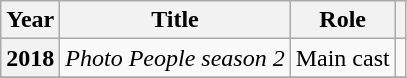<table class="wikitable sortable plainrowheaders">
<tr>
<th scope="col">Year</th>
<th scope="col">Title</th>
<th scope="col">Role</th>
<th scope="col" class="unsortable"></th>
</tr>
<tr>
<th scope="row"  rowspan="1">2018</th>
<td><em>Photo People season 2</em></td>
<td>Main cast</td>
<td></td>
</tr>
<tr>
</tr>
</table>
